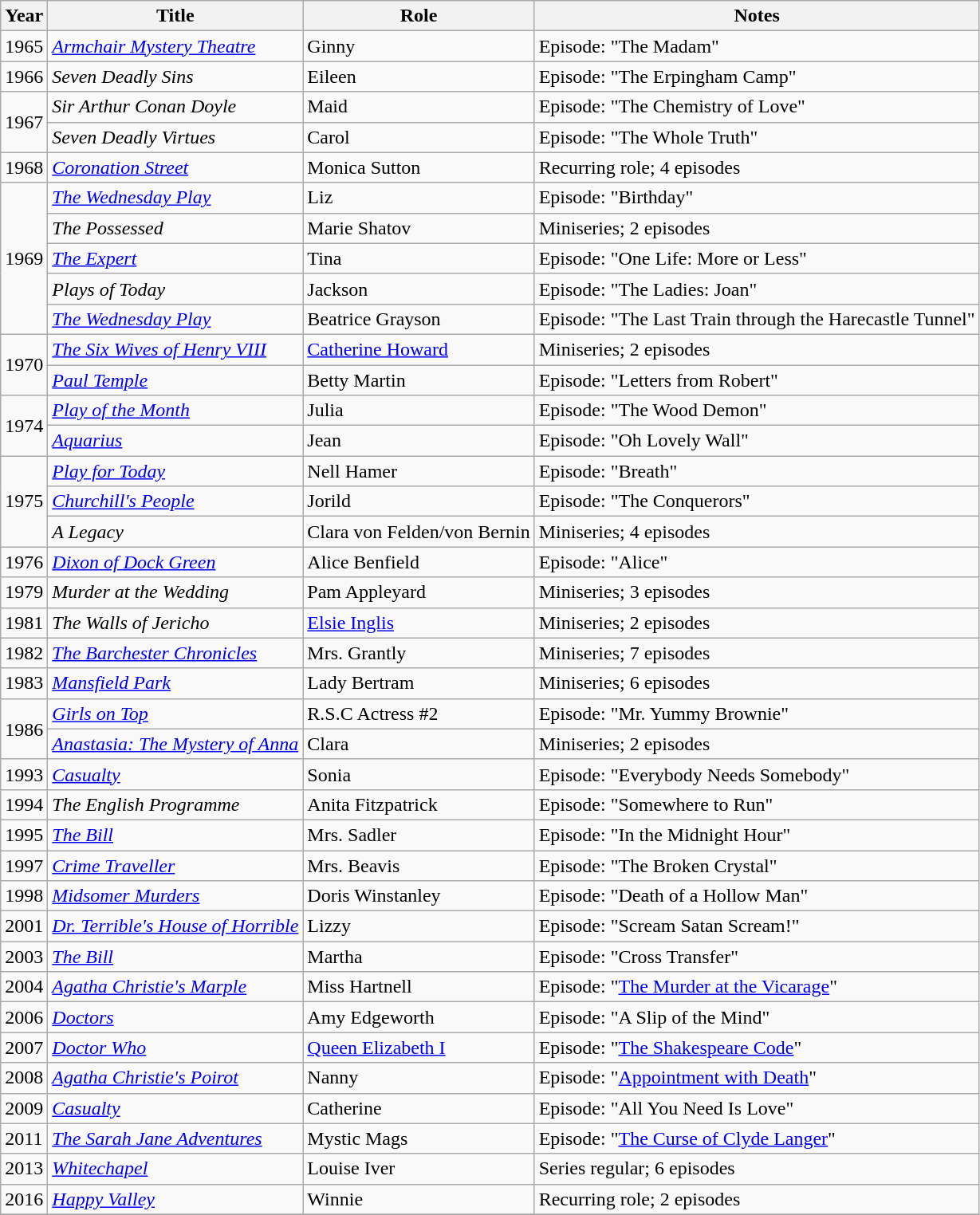<table class="wikitable sortable">
<tr>
<th>Year</th>
<th>Title</th>
<th>Role</th>
<th>Notes</th>
</tr>
<tr>
<td>1965</td>
<td><em><a href='#'>Armchair Mystery Theatre</a></em></td>
<td>Ginny</td>
<td>Episode: "The Madam"</td>
</tr>
<tr>
<td>1966</td>
<td><em>Seven Deadly Sins</em></td>
<td>Eileen</td>
<td>Episode: "The Erpingham Camp"</td>
</tr>
<tr>
<td rowspan="2">1967</td>
<td><em>Sir Arthur Conan Doyle</em></td>
<td>Maid</td>
<td>Episode: "The Chemistry of Love"</td>
</tr>
<tr>
<td><em>Seven Deadly Virtues</em></td>
<td>Carol</td>
<td>Episode: "The Whole Truth"</td>
</tr>
<tr>
<td>1968</td>
<td><em><a href='#'>Coronation Street</a></em></td>
<td>Monica Sutton</td>
<td>Recurring role; 4 episodes</td>
</tr>
<tr>
<td rowspan="5">1969</td>
<td><em><a href='#'>The Wednesday Play</a></em></td>
<td>Liz</td>
<td>Episode: "Birthday"</td>
</tr>
<tr>
<td><em>The Possessed</em></td>
<td>Marie Shatov</td>
<td>Miniseries; 2 episodes</td>
</tr>
<tr>
<td><em><a href='#'>The Expert</a></em></td>
<td>Tina</td>
<td>Episode: "One Life: More or Less"</td>
</tr>
<tr>
<td><em>Plays of Today</em></td>
<td>Jackson</td>
<td>Episode: "The Ladies: Joan"</td>
</tr>
<tr>
<td><em><a href='#'>The Wednesday Play</a></em></td>
<td>Beatrice Grayson</td>
<td>Episode: "The Last Train through the Harecastle Tunnel"</td>
</tr>
<tr>
<td rowspan="2">1970</td>
<td><em><a href='#'>The Six Wives of Henry VIII</a></em></td>
<td><a href='#'>Catherine Howard</a></td>
<td>Miniseries; 2 episodes</td>
</tr>
<tr>
<td><em><a href='#'>Paul Temple</a></em></td>
<td>Betty Martin</td>
<td>Episode: "Letters from Robert"</td>
</tr>
<tr>
<td rowspan="2">1974</td>
<td><em><a href='#'>Play of the Month</a></em></td>
<td>Julia</td>
<td>Episode: "The Wood Demon"</td>
</tr>
<tr>
<td><em><a href='#'>Aquarius</a></em></td>
<td>Jean</td>
<td>Episode: "Oh Lovely Wall"</td>
</tr>
<tr>
<td rowspan="3">1975</td>
<td><em><a href='#'>Play for Today</a></em></td>
<td>Nell Hamer</td>
<td>Episode: "Breath"</td>
</tr>
<tr>
<td><em><a href='#'>Churchill's People</a></em></td>
<td>Jorild</td>
<td>Episode: "The Conquerors"</td>
</tr>
<tr>
<td><em>A Legacy</em></td>
<td>Clara von Felden/von Bernin</td>
<td>Miniseries; 4 episodes</td>
</tr>
<tr>
<td>1976</td>
<td><em><a href='#'>Dixon of Dock Green</a></em></td>
<td>Alice Benfield</td>
<td>Episode: "Alice"</td>
</tr>
<tr>
<td>1979</td>
<td><em>Murder at the Wedding</em></td>
<td>Pam Appleyard</td>
<td>Miniseries; 3 episodes</td>
</tr>
<tr>
<td>1981</td>
<td><em>The Walls of Jericho</em></td>
<td><a href='#'>Elsie Inglis</a></td>
<td>Miniseries; 2 episodes</td>
</tr>
<tr>
<td>1982</td>
<td><em><a href='#'>The Barchester Chronicles</a></em></td>
<td>Mrs. Grantly</td>
<td>Miniseries; 7 episodes</td>
</tr>
<tr>
<td>1983</td>
<td><em><a href='#'>Mansfield Park</a></em></td>
<td>Lady Bertram</td>
<td>Miniseries; 6 episodes</td>
</tr>
<tr>
<td rowspan="2">1986</td>
<td><em><a href='#'>Girls on Top</a></em></td>
<td>R.S.C Actress #2</td>
<td>Episode: "Mr. Yummy Brownie"</td>
</tr>
<tr>
<td><em><a href='#'>Anastasia: The Mystery of Anna</a></em></td>
<td>Clara</td>
<td>Miniseries; 2 episodes</td>
</tr>
<tr>
<td>1993</td>
<td><em><a href='#'>Casualty</a></em></td>
<td>Sonia</td>
<td>Episode: "Everybody Needs Somebody"</td>
</tr>
<tr>
<td>1994</td>
<td><em>The English Programme</em></td>
<td>Anita Fitzpatrick</td>
<td>Episode: "Somewhere to Run"</td>
</tr>
<tr>
<td>1995</td>
<td><em><a href='#'>The Bill</a></em></td>
<td>Mrs. Sadler</td>
<td>Episode: "In the Midnight Hour"</td>
</tr>
<tr>
<td>1997</td>
<td><em><a href='#'>Crime Traveller</a></em></td>
<td>Mrs. Beavis</td>
<td>Episode: "The Broken Crystal"</td>
</tr>
<tr>
<td>1998</td>
<td><em><a href='#'>Midsomer Murders</a></em></td>
<td>Doris Winstanley</td>
<td>Episode: "Death of a Hollow Man"</td>
</tr>
<tr>
<td>2001</td>
<td><em><a href='#'>Dr. Terrible's House of Horrible</a></em></td>
<td>Lizzy</td>
<td>Episode: "Scream Satan Scream!"</td>
</tr>
<tr>
<td>2003</td>
<td><em><a href='#'>The Bill</a></em></td>
<td>Martha</td>
<td>Episode: "Cross Transfer"</td>
</tr>
<tr>
<td>2004</td>
<td><em><a href='#'>Agatha Christie's Marple</a></em></td>
<td>Miss Hartnell</td>
<td>Episode: "<a href='#'>The Murder at the Vicarage</a>"</td>
</tr>
<tr>
<td>2006</td>
<td><em><a href='#'>Doctors</a></em></td>
<td>Amy Edgeworth</td>
<td>Episode: "A Slip of the Mind"</td>
</tr>
<tr>
<td>2007</td>
<td><em><a href='#'>Doctor Who</a></em></td>
<td><a href='#'>Queen Elizabeth I</a></td>
<td>Episode: "<a href='#'>The Shakespeare Code</a>"</td>
</tr>
<tr>
<td>2008</td>
<td><em><a href='#'>Agatha Christie's Poirot</a></em></td>
<td>Nanny</td>
<td>Episode: "<a href='#'>Appointment with Death</a>"</td>
</tr>
<tr>
<td>2009</td>
<td><em><a href='#'>Casualty</a></em></td>
<td>Catherine</td>
<td>Episode: "All You Need Is Love"</td>
</tr>
<tr>
<td>2011</td>
<td><em><a href='#'>The Sarah Jane Adventures</a></em></td>
<td>Mystic Mags</td>
<td>Episode: "<a href='#'>The Curse of Clyde Langer</a>"</td>
</tr>
<tr>
<td>2013</td>
<td><em><a href='#'>Whitechapel</a></em></td>
<td>Louise Iver</td>
<td>Series regular; 6 episodes</td>
</tr>
<tr>
<td>2016</td>
<td><em><a href='#'>Happy Valley</a></em></td>
<td>Winnie</td>
<td>Recurring role; 2 episodes</td>
</tr>
<tr>
</tr>
</table>
